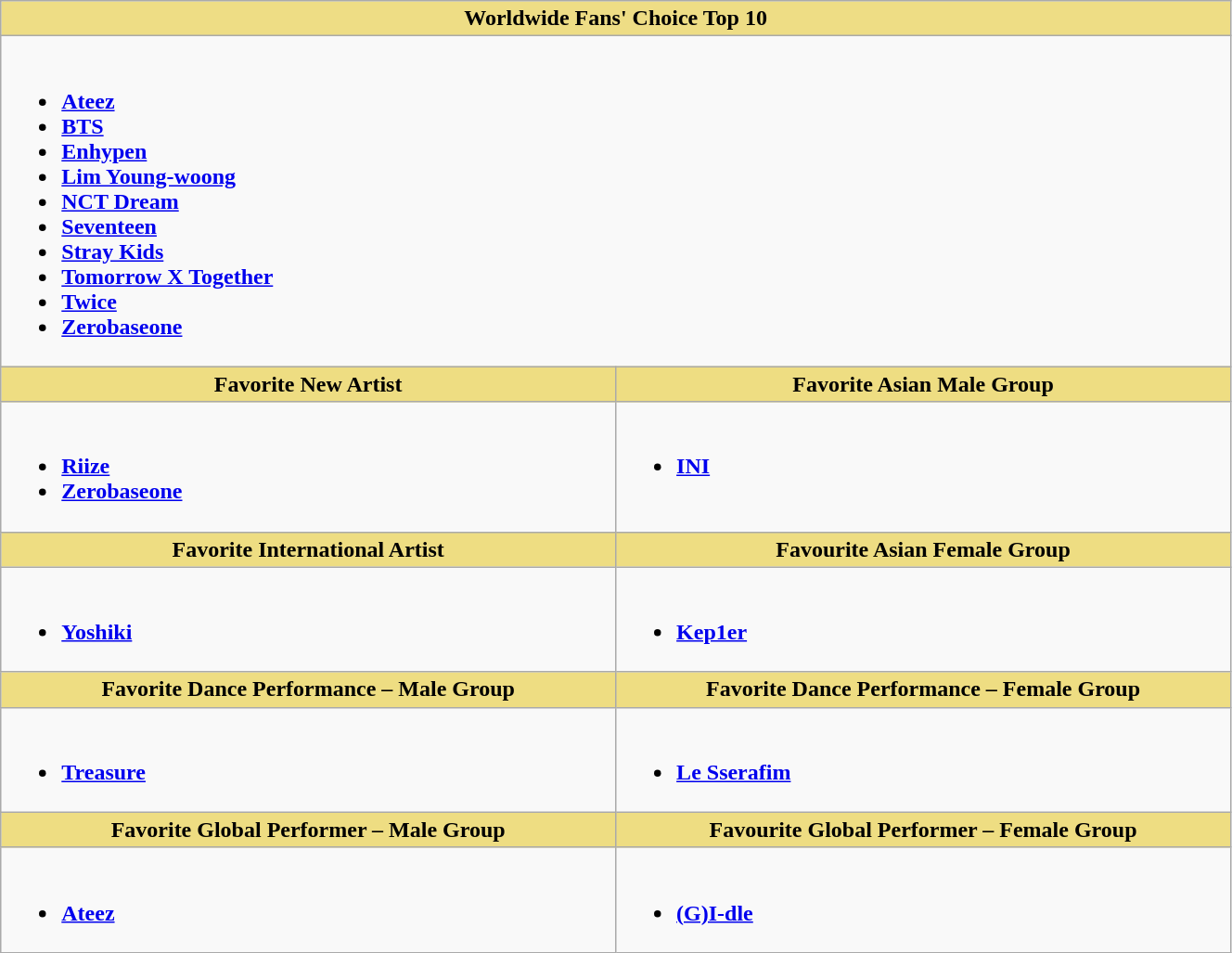<table class="wikitable" style="width:70%">
<tr>
<th scope="col" colspan="2" style="background-color:#EEDD85">Worldwide Fans' Choice Top 10</th>
</tr>
<tr>
<td colspan="2" style="vertical-align:top"><br><ul><li><strong><a href='#'>Ateez</a></strong></li><li><strong><a href='#'>BTS</a></strong></li><li><strong><a href='#'>Enhypen</a></strong></li><li><strong><a href='#'>Lim Young-woong</a></strong></li><li><strong><a href='#'>NCT Dream</a></strong></li><li><strong><a href='#'>Seventeen</a></strong></li><li><strong><a href='#'>Stray Kids</a></strong></li><li><strong><a href='#'>Tomorrow X Together</a></strong></li><li><strong><a href='#'>Twice</a></strong></li><li><strong><a href='#'>Zerobaseone</a></strong></li></ul></td>
</tr>
<tr>
<th scope="col" style="background-color:#EEDD82; width:35%">Favorite New Artist</th>
<th scope="col" style="background-color:#EEDD82; width:35%">Favorite Asian Male Group</th>
</tr>
<tr>
<td style="vertical-align:top"><br><ul><li><strong><a href='#'>Riize</a></strong></li><li><strong><a href='#'>Zerobaseone</a></strong></li></ul></td>
<td style="vertical-align:top"><br><ul><li><strong><a href='#'>INI</a></strong></li></ul></td>
</tr>
<tr>
<th scope="col" style="background-color:#EEDD82; width:35%">Favorite International Artist</th>
<th scope="col" style="background-color:#EEDD82; width:35%">Favourite Asian Female Group</th>
</tr>
<tr>
<td style="vertical-align:top"><br><ul><li><strong><a href='#'>Yoshiki</a></strong></li></ul></td>
<td style="vertical-align:top"><br><ul><li><strong><a href='#'>Kep1er</a></strong></li></ul></td>
</tr>
<tr>
<th scope="col" style="background-color:#EEDD82; width:35%">Favorite Dance Performance – Male Group</th>
<th scope="col" style="background-color:#EEDD82; width:35%">Favorite Dance Performance – Female Group</th>
</tr>
<tr>
<td style="vertical-align:top"><br><ul><li><strong><a href='#'>Treasure</a></strong></li></ul></td>
<td style="vertical-align:top"><br><ul><li><strong><a href='#'>Le Sserafim</a></strong></li></ul></td>
</tr>
<tr>
<th scope="col" style="background-color:#EEDD82; width:35%">Favorite Global Performer – Male Group</th>
<th scope="col" style="background-color:#EEDD82; width:35%">Favourite Global Performer – Female Group</th>
</tr>
<tr>
<td style="vertical-align:top"><br><ul><li><strong><a href='#'>Ateez</a></strong></li></ul></td>
<td style="vertical-align:top"><br><ul><li><strong><a href='#'>(G)I-dle</a></strong></li></ul></td>
</tr>
</table>
